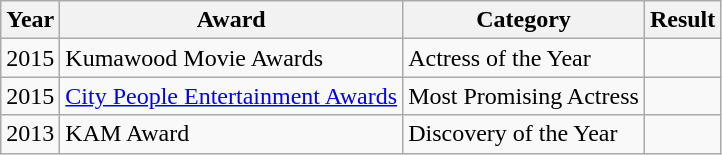<table class="wikitable sortable" border="0">
<tr>
<th scope="col">Year</th>
<th scope="col">Award</th>
<th scope="col">Category</th>
<th scope="col">Result</th>
</tr>
<tr>
<td>2015</td>
<td>Kumawood Movie Awards</td>
<td>Actress of the Year</td>
<td> </td>
</tr>
<tr>
<td>2015</td>
<td><a href='#'>City People Entertainment Awards</a></td>
<td>Most Promising Actress</td>
<td></td>
</tr>
<tr>
<td>2013</td>
<td>KAM Award</td>
<td>Discovery of the Year</td>
<td></td>
</tr>
</table>
